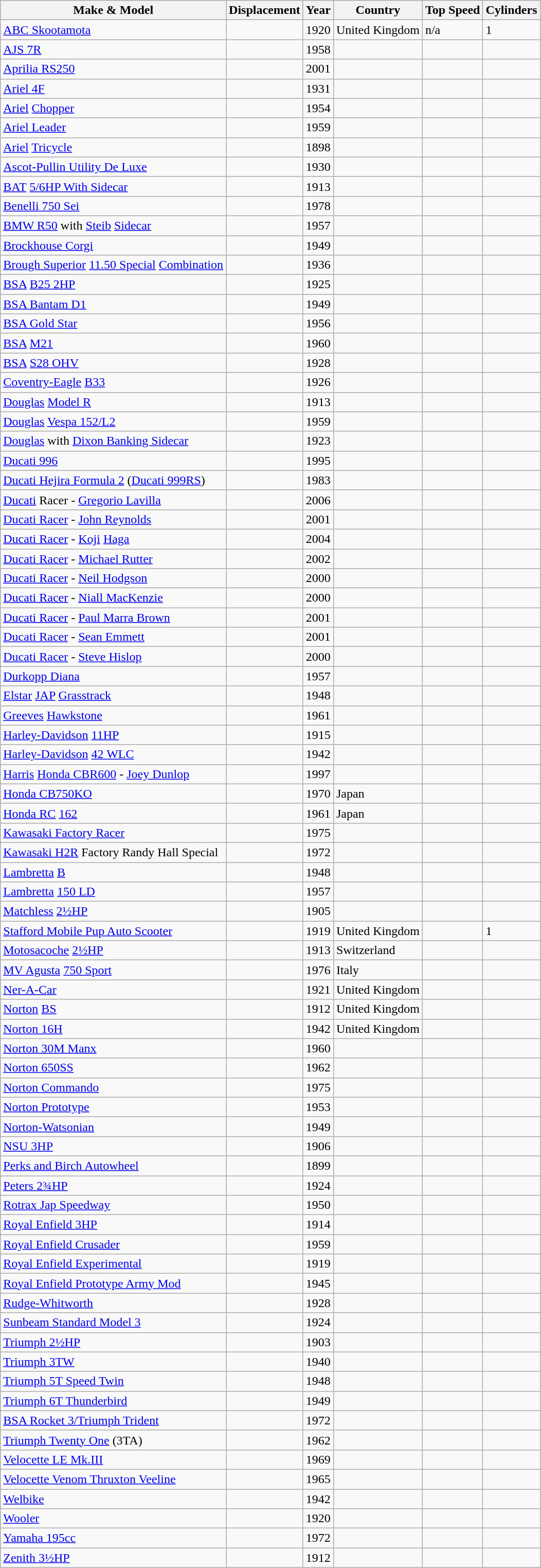<table class="wikitable sortable">
<tr>
<th>Make & Model</th>
<th>Displacement</th>
<th>Year</th>
<th>Country</th>
<th>Top Speed</th>
<th>Cylinders</th>
</tr>
<tr>
<td><a href='#'>ABC Skootamota</a></td>
<td></td>
<td>1920</td>
<td>United Kingdom</td>
<td>n/a</td>
<td>1</td>
</tr>
<tr>
<td><a href='#'>AJS 7R</a></td>
<td></td>
<td>1958</td>
<td></td>
<td></td>
<td></td>
</tr>
<tr>
<td><a href='#'>Aprilia RS250</a></td>
<td></td>
<td>2001</td>
<td></td>
<td></td>
<td></td>
</tr>
<tr>
<td><a href='#'>Ariel 4F</a></td>
<td></td>
<td>1931</td>
<td></td>
<td></td>
<td></td>
</tr>
<tr>
<td><a href='#'>Ariel</a> <a href='#'>Chopper</a></td>
<td></td>
<td>1954</td>
<td></td>
<td></td>
<td></td>
</tr>
<tr>
<td><a href='#'>Ariel Leader</a></td>
<td></td>
<td>1959</td>
<td></td>
<td></td>
<td></td>
</tr>
<tr>
<td><a href='#'>Ariel</a> <a href='#'>Tricycle</a></td>
<td></td>
<td>1898</td>
<td></td>
<td></td>
<td></td>
</tr>
<tr>
<td><a href='#'>Ascot-Pullin Utility De Luxe</a></td>
<td></td>
<td>1930</td>
<td></td>
<td></td>
<td></td>
</tr>
<tr>
<td><a href='#'>BAT</a> <a href='#'>5/6HP With Sidecar</a></td>
<td></td>
<td>1913</td>
<td></td>
<td></td>
<td></td>
</tr>
<tr>
<td><a href='#'>Benelli 750 Sei</a></td>
<td></td>
<td>1978</td>
<td></td>
<td></td>
<td></td>
</tr>
<tr>
<td><a href='#'>BMW R50</a> with <a href='#'>Steib</a> <a href='#'>Sidecar</a></td>
<td></td>
<td>1957</td>
<td></td>
<td></td>
<td></td>
</tr>
<tr>
<td><a href='#'>Brockhouse Corgi</a></td>
<td></td>
<td>1949</td>
<td></td>
<td></td>
<td></td>
</tr>
<tr>
<td><a href='#'>Brough Superior</a> <a href='#'>11.50 Special</a> <a href='#'>Combination</a></td>
<td></td>
<td>1936</td>
<td></td>
<td></td>
<td></td>
</tr>
<tr>
<td><a href='#'>BSA</a> <a href='#'>B25 2HP</a></td>
<td></td>
<td>1925</td>
<td></td>
<td></td>
<td></td>
</tr>
<tr>
<td><a href='#'>BSA Bantam D1</a></td>
<td></td>
<td>1949</td>
<td></td>
<td></td>
<td></td>
</tr>
<tr>
<td><a href='#'>BSA Gold Star</a></td>
<td></td>
<td>1956</td>
<td></td>
<td></td>
<td></td>
</tr>
<tr>
<td><a href='#'>BSA</a> <a href='#'>M21</a></td>
<td></td>
<td>1960</td>
<td></td>
<td></td>
<td></td>
</tr>
<tr>
<td><a href='#'>BSA</a> <a href='#'>S28 OHV</a></td>
<td></td>
<td>1928</td>
<td></td>
<td></td>
<td></td>
</tr>
<tr>
<td><a href='#'>Coventry-Eagle</a> <a href='#'>B33</a></td>
<td></td>
<td>1926</td>
<td></td>
<td></td>
<td></td>
</tr>
<tr>
<td><a href='#'>Douglas</a> <a href='#'>Model R</a></td>
<td></td>
<td>1913</td>
<td></td>
<td></td>
<td></td>
</tr>
<tr>
<td><a href='#'>Douglas</a> <a href='#'>Vespa 152/L2</a></td>
<td></td>
<td>1959</td>
<td></td>
<td></td>
<td></td>
</tr>
<tr>
<td><a href='#'>Douglas</a> with <a href='#'>Dixon Banking Sidecar</a></td>
<td></td>
<td>1923</td>
<td></td>
<td></td>
<td></td>
</tr>
<tr>
<td><a href='#'>Ducati 996</a></td>
<td></td>
<td>1995</td>
<td></td>
<td></td>
<td></td>
</tr>
<tr>
<td><a href='#'>Ducati Hejira Formula 2</a> (<a href='#'>Ducati 999RS</a>)</td>
<td></td>
<td>1983</td>
<td></td>
<td></td>
<td></td>
</tr>
<tr>
<td><a href='#'>Ducati</a> Racer - <a href='#'>Gregorio Lavilla</a></td>
<td></td>
<td>2006</td>
<td></td>
<td></td>
<td></td>
</tr>
<tr>
<td><a href='#'>Ducati Racer</a> - <a href='#'>John Reynolds</a></td>
<td></td>
<td>2001</td>
<td></td>
<td></td>
<td></td>
</tr>
<tr>
<td><a href='#'>Ducati Racer</a> - <a href='#'>Koji</a> <a href='#'>Haga</a></td>
<td></td>
<td>2004</td>
<td></td>
<td></td>
<td></td>
</tr>
<tr>
<td><a href='#'>Ducati Racer</a> - <a href='#'>Michael Rutter</a></td>
<td></td>
<td>2002</td>
<td></td>
<td></td>
<td></td>
</tr>
<tr>
<td><a href='#'>Ducati Racer</a> - <a href='#'>Neil Hodgson</a></td>
<td></td>
<td>2000</td>
<td></td>
<td></td>
<td></td>
</tr>
<tr>
<td><a href='#'>Ducati Racer</a> - <a href='#'>Niall MacKenzie</a></td>
<td></td>
<td>2000</td>
<td></td>
<td></td>
<td></td>
</tr>
<tr>
<td><a href='#'>Ducati Racer</a> - <a href='#'>Paul Marra Brown</a></td>
<td></td>
<td>2001</td>
<td></td>
<td></td>
<td></td>
</tr>
<tr>
<td><a href='#'>Ducati Racer</a> - <a href='#'>Sean Emmett</a></td>
<td></td>
<td>2001</td>
<td></td>
<td></td>
<td></td>
</tr>
<tr>
<td><a href='#'>Ducati Racer</a> - <a href='#'>Steve Hislop</a></td>
<td></td>
<td>2000</td>
<td></td>
<td></td>
<td></td>
</tr>
<tr>
<td><a href='#'>Durkopp Diana</a></td>
<td></td>
<td>1957</td>
<td></td>
<td></td>
<td></td>
</tr>
<tr>
<td><a href='#'>Elstar</a> <a href='#'>JAP</a> <a href='#'>Grasstrack</a></td>
<td></td>
<td>1948</td>
<td></td>
<td></td>
<td></td>
</tr>
<tr>
<td><a href='#'>Greeves</a> <a href='#'>Hawkstone</a></td>
<td></td>
<td>1961</td>
<td></td>
<td></td>
<td></td>
</tr>
<tr>
<td><a href='#'>Harley-Davidson</a> <a href='#'>11HP</a></td>
<td></td>
<td>1915</td>
<td></td>
<td></td>
<td></td>
</tr>
<tr>
<td><a href='#'>Harley-Davidson</a> <a href='#'>42 WLC</a></td>
<td></td>
<td>1942</td>
<td></td>
<td></td>
<td></td>
</tr>
<tr>
<td><a href='#'>Harris</a> <a href='#'>Honda CBR600</a> - <a href='#'>Joey Dunlop</a></td>
<td></td>
<td>1997</td>
<td></td>
<td></td>
<td></td>
</tr>
<tr>
<td><a href='#'>Honda CB750KO</a></td>
<td></td>
<td>1970</td>
<td>Japan</td>
<td></td>
<td></td>
</tr>
<tr>
<td><a href='#'>Honda RC</a> <a href='#'>162</a></td>
<td></td>
<td>1961</td>
<td>Japan</td>
<td></td>
<td></td>
</tr>
<tr>
<td><a href='#'>Kawasaki Factory Racer</a></td>
<td></td>
<td>1975</td>
<td></td>
<td></td>
<td></td>
</tr>
<tr>
<td><a href='#'>Kawasaki H2R</a> Factory Randy Hall Special</td>
<td></td>
<td>1972</td>
<td></td>
<td></td>
<td></td>
</tr>
<tr>
<td><a href='#'>Lambretta</a> <a href='#'>B</a></td>
<td></td>
<td>1948</td>
<td></td>
<td></td>
<td></td>
</tr>
<tr>
<td><a href='#'>Lambretta</a> <a href='#'>150 LD</a></td>
<td></td>
<td>1957</td>
<td></td>
<td></td>
<td></td>
</tr>
<tr>
<td><a href='#'>Matchless</a> <a href='#'>2½HP</a></td>
<td></td>
<td>1905</td>
<td></td>
<td></td>
<td></td>
</tr>
<tr>
<td><a href='#'>Stafford Mobile Pup Auto Scooter</a></td>
<td></td>
<td>1919</td>
<td>United Kingdom</td>
<td></td>
<td>1</td>
</tr>
<tr>
<td><a href='#'>Motosacoche</a> <a href='#'>2½HP</a></td>
<td></td>
<td>1913</td>
<td>Switzerland</td>
<td></td>
<td></td>
</tr>
<tr>
<td><a href='#'>MV Agusta</a> <a href='#'>750 Sport</a></td>
<td></td>
<td>1976</td>
<td>Italy</td>
<td></td>
<td></td>
</tr>
<tr>
<td><a href='#'>Ner-A-Car</a></td>
<td></td>
<td>1921</td>
<td>United Kingdom</td>
<td></td>
<td></td>
</tr>
<tr>
<td><a href='#'>Norton</a> <a href='#'>BS</a></td>
<td></td>
<td>1912</td>
<td>United Kingdom</td>
<td></td>
<td></td>
</tr>
<tr>
<td><a href='#'>Norton 16H</a></td>
<td></td>
<td>1942</td>
<td>United Kingdom</td>
<td></td>
<td></td>
</tr>
<tr>
<td><a href='#'>Norton 30M Manx</a></td>
<td></td>
<td>1960</td>
<td></td>
<td></td>
<td></td>
</tr>
<tr>
<td><a href='#'>Norton 650SS</a></td>
<td></td>
<td>1962</td>
<td></td>
<td></td>
<td></td>
</tr>
<tr>
<td><a href='#'>Norton Commando</a></td>
<td></td>
<td>1975</td>
<td></td>
<td></td>
<td></td>
</tr>
<tr>
<td><a href='#'>Norton Prototype</a></td>
<td></td>
<td>1953</td>
<td></td>
<td></td>
<td></td>
</tr>
<tr>
<td><a href='#'>Norton-Watsonian</a></td>
<td></td>
<td>1949</td>
<td></td>
<td></td>
<td></td>
</tr>
<tr>
<td><a href='#'>NSU 3HP</a></td>
<td></td>
<td>1906</td>
<td></td>
<td></td>
<td></td>
</tr>
<tr>
<td><a href='#'>Perks and Birch Autowheel</a></td>
<td></td>
<td>1899</td>
<td></td>
<td></td>
<td></td>
</tr>
<tr>
<td><a href='#'>Peters 2¾HP</a></td>
<td></td>
<td>1924</td>
<td></td>
<td></td>
<td></td>
</tr>
<tr>
<td><a href='#'>Rotrax Jap Speedway</a></td>
<td></td>
<td>1950</td>
<td></td>
<td></td>
<td></td>
</tr>
<tr>
<td><a href='#'>Royal Enfield 3HP</a></td>
<td></td>
<td>1914</td>
<td></td>
<td></td>
<td></td>
</tr>
<tr>
<td><a href='#'>Royal Enfield Crusader</a></td>
<td></td>
<td>1959</td>
<td></td>
<td></td>
<td></td>
</tr>
<tr>
<td><a href='#'>Royal Enfield Experimental</a></td>
<td></td>
<td>1919</td>
<td></td>
<td></td>
<td></td>
</tr>
<tr>
<td><a href='#'>Royal Enfield Prototype Army Mod</a></td>
<td></td>
<td>1945</td>
<td></td>
<td></td>
<td></td>
</tr>
<tr>
<td><a href='#'>Rudge-Whitworth</a></td>
<td></td>
<td>1928</td>
<td></td>
<td></td>
<td></td>
</tr>
<tr>
<td><a href='#'>Sunbeam Standard Model 3</a></td>
<td></td>
<td>1924</td>
<td></td>
<td></td>
<td></td>
</tr>
<tr>
<td><a href='#'>Triumph 2½HP</a></td>
<td></td>
<td>1903</td>
<td></td>
<td></td>
<td></td>
</tr>
<tr>
<td><a href='#'>Triumph 3TW</a></td>
<td></td>
<td>1940</td>
<td></td>
<td></td>
<td></td>
</tr>
<tr>
<td><a href='#'>Triumph 5T Speed Twin</a></td>
<td></td>
<td>1948</td>
<td></td>
<td></td>
<td></td>
</tr>
<tr>
<td><a href='#'>Triumph 6T Thunderbird</a></td>
<td></td>
<td>1949</td>
<td></td>
<td></td>
<td></td>
</tr>
<tr>
<td><a href='#'>BSA Rocket 3/Triumph Trident</a></td>
<td></td>
<td>1972</td>
<td></td>
<td></td>
<td></td>
</tr>
<tr>
<td><a href='#'>Triumph Twenty One</a> (3TA)</td>
<td></td>
<td>1962</td>
<td></td>
<td></td>
<td></td>
</tr>
<tr>
<td><a href='#'>Velocette LE Mk.III</a></td>
<td></td>
<td>1969</td>
<td></td>
<td></td>
<td></td>
</tr>
<tr>
<td><a href='#'>Velocette Venom Thruxton Veeline</a></td>
<td></td>
<td>1965</td>
<td></td>
<td></td>
<td></td>
</tr>
<tr>
<td><a href='#'>Welbike</a></td>
<td></td>
<td>1942</td>
<td></td>
<td></td>
<td></td>
</tr>
<tr>
<td><a href='#'>Wooler</a></td>
<td></td>
<td>1920</td>
<td></td>
<td></td>
<td></td>
</tr>
<tr>
<td><a href='#'>Yamaha 195cc</a></td>
<td></td>
<td>1972</td>
<td></td>
<td></td>
<td></td>
</tr>
<tr>
<td><a href='#'>Zenith 3½HP</a></td>
<td></td>
<td>1912</td>
<td></td>
<td></td>
<td></td>
</tr>
</table>
